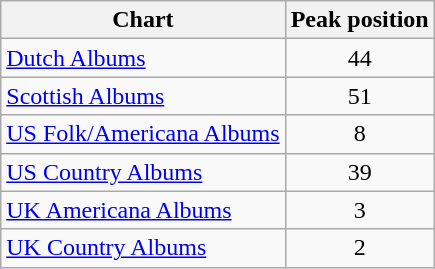<table class="wikitable sortable">
<tr>
<th>Chart</th>
<th>Peak position</th>
</tr>
<tr>
<td><a href='#'>Dutch Albums</a></td>
<td align="center">44</td>
</tr>
<tr>
<td><a href='#'>Scottish Albums</a></td>
<td align="center">51</td>
</tr>
<tr>
<td><a href='#'>US Folk/Americana Albums</a></td>
<td align="center">8</td>
</tr>
<tr>
<td><a href='#'>US Country Albums</a></td>
<td align="center">39</td>
</tr>
<tr>
<td><a href='#'>UK Americana Albums</a></td>
<td align="center">3</td>
</tr>
<tr>
<td><a href='#'>UK Country Albums</a></td>
<td align="center">2</td>
</tr>
</table>
